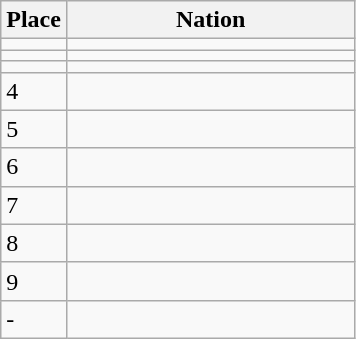<table class=wikitable style=text-align:left>
<tr>
<th width=35>Place</th>
<th width=185>Nation</th>
</tr>
<tr>
<td></td>
<td style=text-align:left></td>
</tr>
<tr>
<td></td>
<td style=text-align:left></td>
</tr>
<tr>
<td></td>
<td style=text-align:left></td>
</tr>
<tr>
<td style=text-align:left>4</td>
<td></td>
</tr>
<tr>
<td style=text-align:left>5</td>
<td></td>
</tr>
<tr>
<td style=text-align:left>6</td>
<td></td>
</tr>
<tr>
<td style=text-align:left>7</td>
<td></td>
</tr>
<tr>
<td style=text-align:left>8</td>
<td></td>
</tr>
<tr>
<td style=text-align:left>9</td>
<td></td>
</tr>
<tr>
<td style=text-align:left>-</td>
<td></td>
</tr>
</table>
